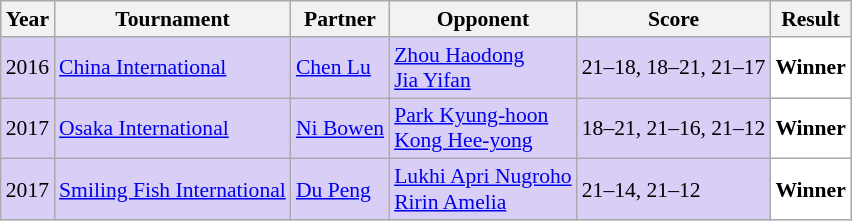<table class="sortable wikitable" style="font-size: 90%;">
<tr>
<th>Year</th>
<th>Tournament</th>
<th>Partner</th>
<th>Opponent</th>
<th>Score</th>
<th>Result</th>
</tr>
<tr style="background:#D8CEF6">
<td align="center">2016</td>
<td align="left"><a href='#'>China International</a></td>
<td align="left"> <a href='#'>Chen Lu</a></td>
<td align="left"> <a href='#'>Zhou Haodong</a> <br>  <a href='#'>Jia Yifan</a></td>
<td align="left">21–18, 18–21, 21–17</td>
<td style="text-align:left; background:white"> <strong>Winner</strong></td>
</tr>
<tr style="background:#D8CEF6">
<td align="center">2017</td>
<td align="left"><a href='#'>Osaka International</a></td>
<td align="left"> <a href='#'>Ni Bowen</a></td>
<td align="left"> <a href='#'>Park Kyung-hoon</a> <br>  <a href='#'>Kong Hee-yong</a></td>
<td align="left">18–21, 21–16, 21–12</td>
<td style="text-align:left; background:white"> <strong>Winner</strong></td>
</tr>
<tr style="background:#D8CEF6">
<td align="center">2017</td>
<td align="left"><a href='#'>Smiling Fish International</a></td>
<td align="left"> <a href='#'>Du Peng</a></td>
<td align="left"> <a href='#'>Lukhi Apri Nugroho</a> <br>  <a href='#'>Ririn Amelia</a></td>
<td align="left">21–14, 21–12</td>
<td style="text-align:left; background:white"> <strong>Winner</strong></td>
</tr>
</table>
